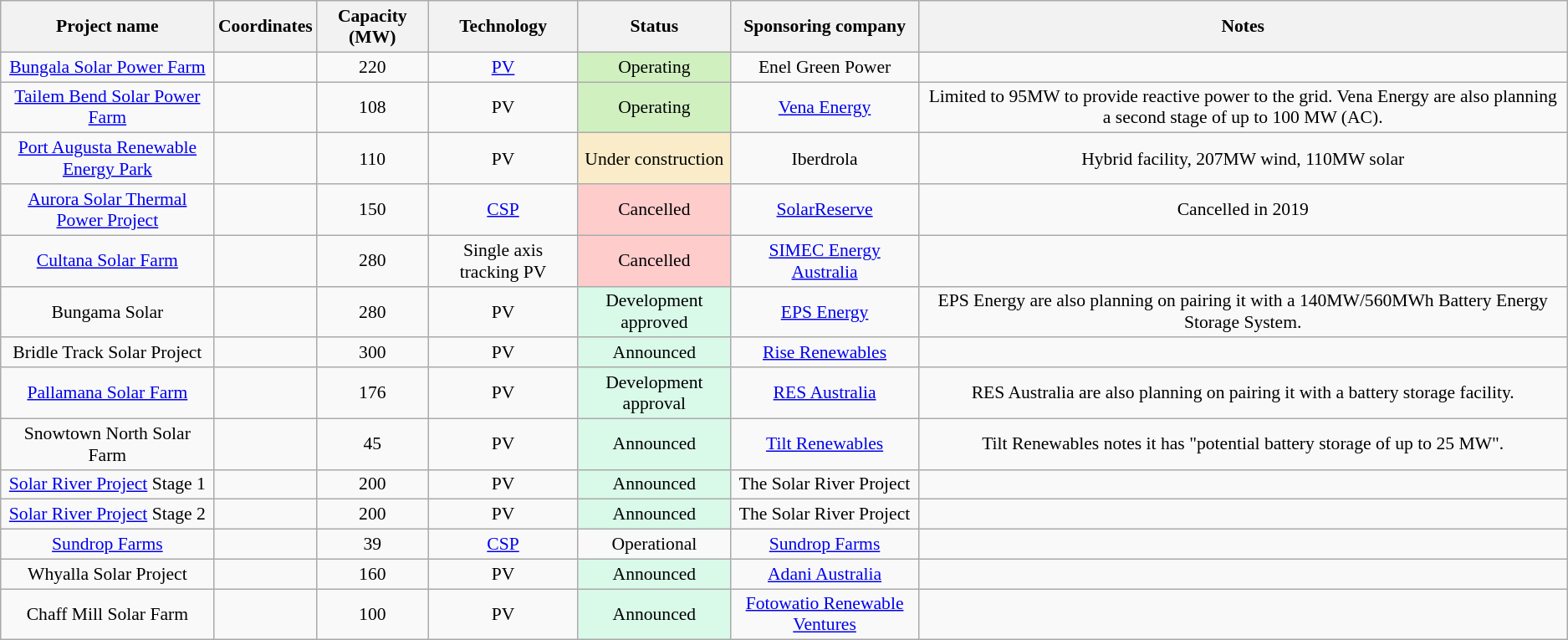<table class="wikitable sortable" style="text-align:center; font-size:90%; border-collapse:collapse;">
<tr>
<th>Project name</th>
<th>Coordinates</th>
<th>Capacity (MW)</th>
<th>Technology</th>
<th>Status</th>
<th>Sponsoring company</th>
<th>Notes</th>
</tr>
<tr>
<td><a href='#'>Bungala Solar Power Farm</a></td>
<td align="left"></td>
<td>220</td>
<td><a href='#'>PV</a></td>
<td style="background:#D0F0C0;">Operating</td>
<td>Enel Green Power</td>
<td></td>
</tr>
<tr>
<td><a href='#'>Tailem Bend Solar Power Farm</a></td>
<td align="left"></td>
<td>108</td>
<td>PV</td>
<td style="background:#D0F0C0;">Operating</td>
<td><a href='#'>Vena Energy</a></td>
<td>Limited to 95MW to provide reactive power to the grid. Vena Energy are also planning a second stage of up to 100 MW (AC).</td>
</tr>
<tr>
<td><a href='#'>Port Augusta Renewable Energy Park</a></td>
<td></td>
<td>110</td>
<td>PV</td>
<td style="background:#FAECC8;">Under construction</td>
<td>Iberdrola</td>
<td>Hybrid facility, 207MW wind, 110MW solar</td>
</tr>
<tr>
<td><a href='#'>Aurora Solar Thermal Power Project</a></td>
<td align="left"></td>
<td>150</td>
<td><a href='#'>CSP</a></td>
<td style="background:#FFCCCC;">Cancelled</td>
<td><a href='#'>SolarReserve</a></td>
<td>Cancelled in 2019</td>
</tr>
<tr>
<td><a href='#'>Cultana Solar Farm</a></td>
<td align="left"></td>
<td>280</td>
<td>Single axis tracking PV</td>
<td style="background:#FFCCCC;">Cancelled</td>
<td><a href='#'>SIMEC Energy Australia</a></td>
<td></td>
</tr>
<tr>
<td>Bungama Solar</td>
<td align="left"></td>
<td>280</td>
<td>PV</td>
<td style="background:#D9F9E9;">Development approved</td>
<td><a href='#'>EPS Energy</a></td>
<td>EPS Energy are also planning on pairing it with a 140MW/560MWh Battery Energy Storage System.</td>
</tr>
<tr>
<td>Bridle Track Solar Project</td>
<td></td>
<td>300</td>
<td>PV</td>
<td style="background:#D9F9E9;">Announced</td>
<td><a href='#'>Rise Renewables</a></td>
<td></td>
</tr>
<tr>
<td><a href='#'>Pallamana Solar Farm</a></td>
<td></td>
<td>176</td>
<td>PV</td>
<td style="background:#D9F9E9;">Development approval</td>
<td><a href='#'>RES Australia</a></td>
<td>RES Australia are also planning on pairing it with a battery storage facility.</td>
</tr>
<tr>
<td>Snowtown North Solar Farm</td>
<td></td>
<td>45</td>
<td>PV</td>
<td style="background:#D9F9E9;">Announced</td>
<td><a href='#'>Tilt Renewables</a></td>
<td>Tilt Renewables notes it has "potential battery storage of up to 25 MW".</td>
</tr>
<tr>
<td><a href='#'>Solar River Project</a> Stage 1</td>
<td></td>
<td>200</td>
<td>PV</td>
<td style="background:#D9F9E9;">Announced</td>
<td>The Solar River Project</td>
<td></td>
</tr>
<tr>
<td><a href='#'>Solar River Project</a> Stage 2</td>
<td></td>
<td>200</td>
<td>PV</td>
<td style="background:#D9F9E9;">Announced</td>
<td>The Solar River Project</td>
<td></td>
</tr>
<tr>
<td><a href='#'>Sundrop Farms</a></td>
<td></td>
<td>39</td>
<td><a href='#'>CSP</a></td>
<td>Operational</td>
<td><a href='#'>Sundrop Farms</a></td>
<td></td>
</tr>
<tr>
<td>Whyalla Solar Project</td>
<td></td>
<td>160</td>
<td>PV</td>
<td style="background:#D9F9E9;">Announced</td>
<td><a href='#'>Adani Australia</a></td>
<td></td>
</tr>
<tr>
<td>Chaff Mill Solar Farm</td>
<td></td>
<td>100</td>
<td>PV</td>
<td style="background:#D9F9E9;">Announced</td>
<td><a href='#'>Fotowatio Renewable Ventures</a></td>
<td></td>
</tr>
</table>
